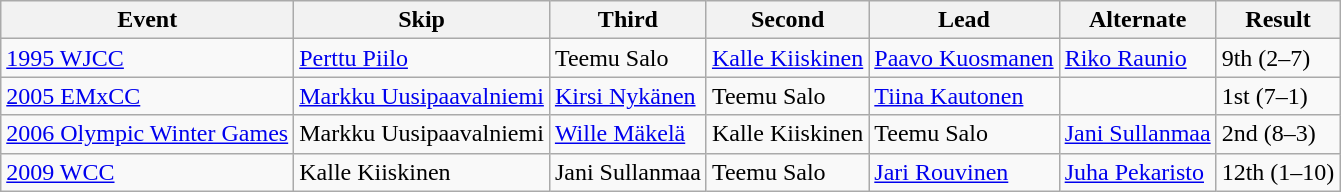<table class="wikitable">
<tr>
<th scope="col">Event</th>
<th scope="col">Skip</th>
<th scope="col">Third</th>
<th scope="col">Second</th>
<th scope="col">Lead</th>
<th scope="col">Alternate</th>
<th scope="col">Result</th>
</tr>
<tr>
<td><a href='#'>1995 WJCC</a></td>
<td><a href='#'>Perttu Piilo</a></td>
<td>Teemu Salo</td>
<td><a href='#'>Kalle Kiiskinen</a></td>
<td><a href='#'>Paavo Kuosmanen</a></td>
<td><a href='#'>Riko Raunio</a></td>
<td>9th (2–7)</td>
</tr>
<tr>
<td><a href='#'>2005 EMxCC</a></td>
<td><a href='#'>Markku Uusipaavalniemi</a></td>
<td><a href='#'>Kirsi Nykänen</a></td>
<td>Teemu Salo</td>
<td><a href='#'>Tiina Kautonen</a></td>
<td></td>
<td>1st (7–1)</td>
</tr>
<tr>
<td><a href='#'>2006 Olympic Winter Games</a></td>
<td>Markku Uusipaavalniemi</td>
<td><a href='#'>Wille Mäkelä</a></td>
<td>Kalle Kiiskinen</td>
<td>Teemu Salo</td>
<td><a href='#'>Jani Sullanmaa</a></td>
<td>2nd (8–3)</td>
</tr>
<tr>
<td><a href='#'>2009 WCC</a></td>
<td>Kalle Kiiskinen</td>
<td>Jani Sullanmaa</td>
<td>Teemu Salo</td>
<td><a href='#'>Jari Rouvinen</a></td>
<td><a href='#'>Juha Pekaristo</a></td>
<td>12th (1–10)</td>
</tr>
</table>
